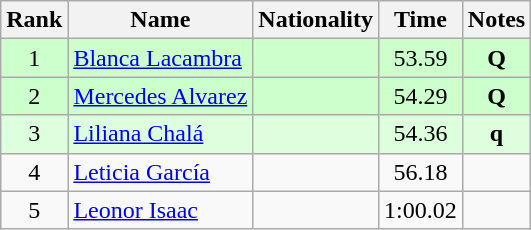<table class="wikitable sortable" style="text-align:center">
<tr>
<th>Rank</th>
<th>Name</th>
<th>Nationality</th>
<th>Time</th>
<th>Notes</th>
</tr>
<tr bgcolor=ccffcc>
<td align=center>1</td>
<td align=left><a href='#'>Blanca Lacambra</a></td>
<td align=left></td>
<td>53.59</td>
<td><strong>Q</strong></td>
</tr>
<tr bgcolor=ccffcc>
<td align=center>2</td>
<td align=left><a href='#'>Mercedes Alvarez</a></td>
<td align=left></td>
<td>54.29</td>
<td><strong>Q</strong></td>
</tr>
<tr bgcolor=ddffdd>
<td align=center>3</td>
<td align=left><a href='#'>Liliana Chalá</a></td>
<td align=left></td>
<td>54.36</td>
<td><strong>q</strong></td>
</tr>
<tr>
<td align=center>4</td>
<td align=left><a href='#'>Leticia García</a></td>
<td align=left></td>
<td>56.18</td>
<td></td>
</tr>
<tr>
<td align=center>5</td>
<td align=left><a href='#'>Leonor Isaac</a></td>
<td align=left></td>
<td>1:00.02</td>
<td></td>
</tr>
</table>
